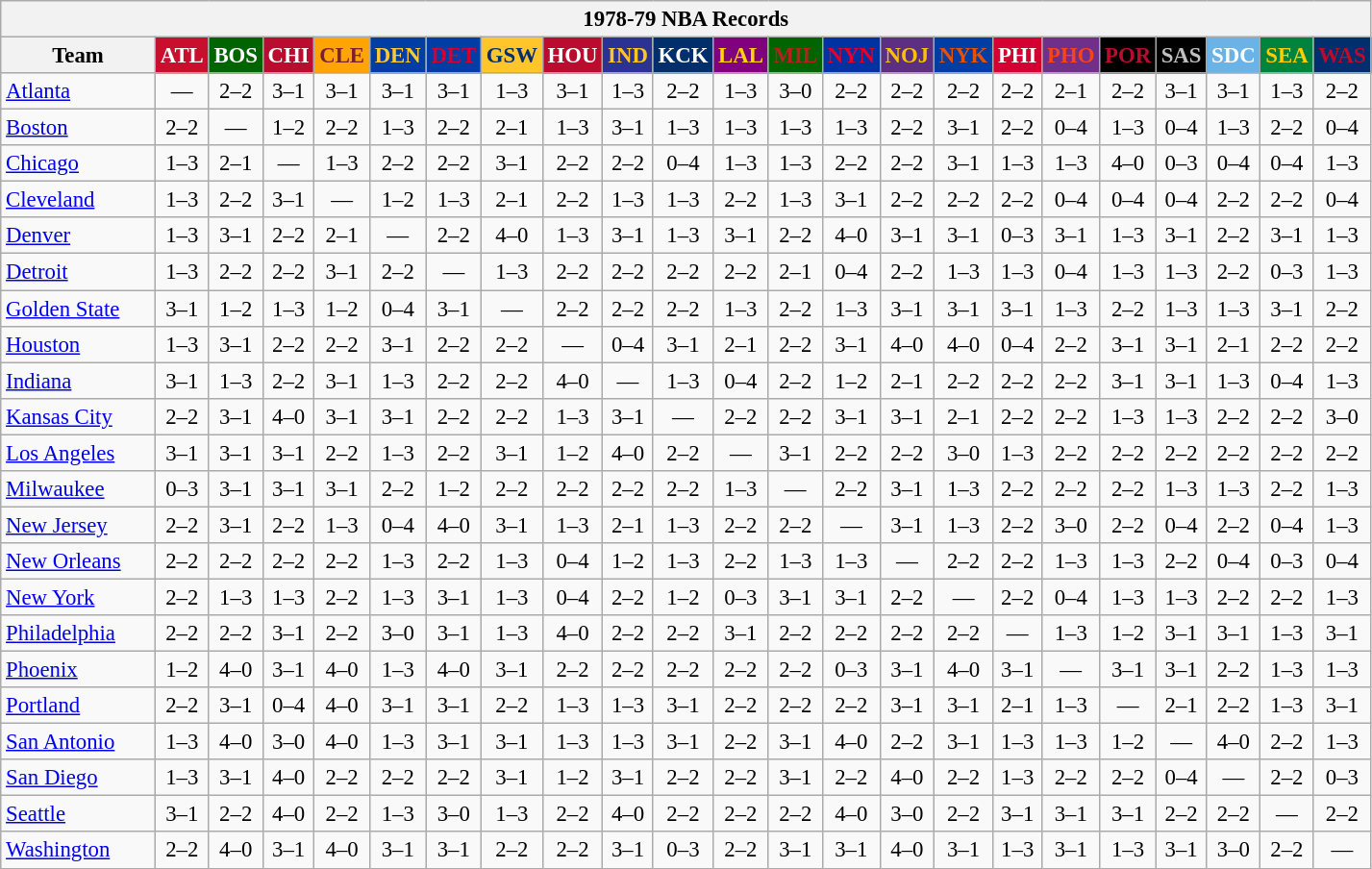<table class="wikitable" style="font-size:95%; text-align:center;">
<tr>
<th colspan=23>1978-79 NBA Records</th>
</tr>
<tr>
<th width=100>Team</th>
<th style="background:#C90F2E;color:#FFFFFF;width=35">ATL</th>
<th style="background:#006400;color:#FFFFFF;width=35">BOS</th>
<th style="background:#BA0C2F;color:#FFFFFF;width=35">CHI</th>
<th style="background:#FFA402;color:#77222F;width=35">CLE</th>
<th style="background:#003EA4;color:#FDC835;width=35">DEN</th>
<th style="background:#003EA4;color:#D50032;width=35">DET</th>
<th style="background:#FFC62C;color:#012F6B;width=35">GSW</th>
<th style="background:#BA0C2F;color:#FFFFFF;width=35">HOU</th>
<th style="background:#2C3294;color:#FCC624;width=35">IND</th>
<th style="background:#012F6B;color:#FFFFFF;width=35">KCK</th>
<th style="background:#800080;color:#FFD700;width=35">LAL</th>
<th style="background:#006400;color:#B22222;width=35">MIL</th>
<th style="background:#0032A1;color:#E5002B;width=35">NYN</th>
<th style="background:#5C2F83;color:#FCC200;width=35">NOJ</th>
<th style="background:#003EA4;color:#E35208;width=35">NYK</th>
<th style="background:#D40032;color:#FFFFFF;width=35">PHI</th>
<th style="background:#702F8B;color:#FA4417;width=35">PHO</th>
<th style="background:#000000;color:#BA0C2F;width=35">POR</th>
<th style="background:#000000;color:#C0C0C0;width=35">SAS</th>
<th style="background:#6BB3E6;color:#FFFFFF;width=35">SDC</th>
<th style="background:#00843D;color:#FFCD01;width=35">SEA</th>
<th style="background:#012F6D;color:#BA0C2F;width=35">WAS</th>
</tr>
<tr>
<td style="text-align:left;"><a href='#'>Atlanta</a></td>
<td>—</td>
<td>2–2</td>
<td>3–1</td>
<td>3–1</td>
<td>3–1</td>
<td>3–1</td>
<td>1–3</td>
<td>3–1</td>
<td>1–3</td>
<td>2–2</td>
<td>1–3</td>
<td>3–0</td>
<td>2–2</td>
<td>2–2</td>
<td>2–2</td>
<td>2–2</td>
<td>2–1</td>
<td>2–2</td>
<td>3–1</td>
<td>3–1</td>
<td>1–3</td>
<td>2–2</td>
</tr>
<tr>
<td style="text-align:left;"><a href='#'>Boston</a></td>
<td>2–2</td>
<td>—</td>
<td>1–2</td>
<td>2–2</td>
<td>1–3</td>
<td>2–2</td>
<td>2–1</td>
<td>1–3</td>
<td>3–1</td>
<td>1–3</td>
<td>1–3</td>
<td>1–3</td>
<td>1–3</td>
<td>2–2</td>
<td>3–1</td>
<td>2–2</td>
<td>0–4</td>
<td>1–3</td>
<td>0–4</td>
<td>1–3</td>
<td>2–2</td>
<td>0–4</td>
</tr>
<tr>
<td style="text-align:left;"><a href='#'>Chicago</a></td>
<td>1–3</td>
<td>2–1</td>
<td>—</td>
<td>1–3</td>
<td>2–2</td>
<td>2–2</td>
<td>3–1</td>
<td>2–2</td>
<td>2–2</td>
<td>0–4</td>
<td>1–3</td>
<td>1–3</td>
<td>2–2</td>
<td>2–2</td>
<td>3–1</td>
<td>1–3</td>
<td>1–3</td>
<td>4–0</td>
<td>0–3</td>
<td>0–4</td>
<td>0–4</td>
<td>1–3</td>
</tr>
<tr>
<td style="text-align:left;"><a href='#'>Cleveland</a></td>
<td>1–3</td>
<td>2–2</td>
<td>3–1</td>
<td>—</td>
<td>1–2</td>
<td>1–3</td>
<td>2–1</td>
<td>2–2</td>
<td>1–3</td>
<td>1–3</td>
<td>2–2</td>
<td>1–3</td>
<td>3–1</td>
<td>2–2</td>
<td>2–2</td>
<td>2–2</td>
<td>0–4</td>
<td>0–4</td>
<td>0–4</td>
<td>2–2</td>
<td>2–2</td>
<td>0–4</td>
</tr>
<tr>
<td style="text-align:left;"><a href='#'>Denver</a></td>
<td>1–3</td>
<td>3–1</td>
<td>2–2</td>
<td>2–1</td>
<td>—</td>
<td>2–2</td>
<td>4–0</td>
<td>1–3</td>
<td>3–1</td>
<td>1–3</td>
<td>3–1</td>
<td>2–2</td>
<td>4–0</td>
<td>3–1</td>
<td>3–1</td>
<td>0–3</td>
<td>3–1</td>
<td>1–3</td>
<td>3–1</td>
<td>2–2</td>
<td>3–1</td>
<td>1–3</td>
</tr>
<tr>
<td style="text-align:left;"><a href='#'>Detroit</a></td>
<td>1–3</td>
<td>2–2</td>
<td>2–2</td>
<td>3–1</td>
<td>2–2</td>
<td>—</td>
<td>1–3</td>
<td>2–2</td>
<td>2–2</td>
<td>2–2</td>
<td>2–2</td>
<td>2–1</td>
<td>0–4</td>
<td>2–2</td>
<td>1–3</td>
<td>1–3</td>
<td>0–4</td>
<td>1–3</td>
<td>1–3</td>
<td>2–2</td>
<td>0–3</td>
<td>1–3</td>
</tr>
<tr>
<td style="text-align:left;"><a href='#'>Golden State</a></td>
<td>3–1</td>
<td>1–2</td>
<td>1–3</td>
<td>1–2</td>
<td>0–4</td>
<td>3–1</td>
<td>—</td>
<td>2–2</td>
<td>2–2</td>
<td>2–2</td>
<td>1–3</td>
<td>2–2</td>
<td>1–3</td>
<td>3–1</td>
<td>3–1</td>
<td>3–1</td>
<td>1–3</td>
<td>2–2</td>
<td>1–3</td>
<td>1–3</td>
<td>3–1</td>
<td>2–2</td>
</tr>
<tr>
<td style="text-align:left;"><a href='#'>Houston</a></td>
<td>1–3</td>
<td>3–1</td>
<td>2–2</td>
<td>2–2</td>
<td>3–1</td>
<td>2–2</td>
<td>2–2</td>
<td>—</td>
<td>0–4</td>
<td>3–1</td>
<td>2–1</td>
<td>2–2</td>
<td>3–1</td>
<td>4–0</td>
<td>4–0</td>
<td>0–4</td>
<td>2–2</td>
<td>3–1</td>
<td>3–1</td>
<td>2–1</td>
<td>2–2</td>
<td>2–2</td>
</tr>
<tr>
<td style="text-align:left;"><a href='#'>Indiana</a></td>
<td>3–1</td>
<td>1–3</td>
<td>2–2</td>
<td>3–1</td>
<td>1–3</td>
<td>2–2</td>
<td>2–2</td>
<td>4–0</td>
<td>—</td>
<td>1–3</td>
<td>0–4</td>
<td>2–2</td>
<td>1–2</td>
<td>2–1</td>
<td>2–2</td>
<td>2–2</td>
<td>2–2</td>
<td>3–1</td>
<td>3–1</td>
<td>1–3</td>
<td>0–4</td>
<td>1–3</td>
</tr>
<tr>
<td style="text-align:left;"><a href='#'>Kansas City</a></td>
<td>2–2</td>
<td>3–1</td>
<td>4–0</td>
<td>3–1</td>
<td>3–1</td>
<td>2–2</td>
<td>2–2</td>
<td>1–3</td>
<td>3–1</td>
<td>—</td>
<td>2–2</td>
<td>2–2</td>
<td>3–1</td>
<td>3–1</td>
<td>2–1</td>
<td>2–2</td>
<td>2–2</td>
<td>1–3</td>
<td>1–3</td>
<td>2–2</td>
<td>2–2</td>
<td>3–0</td>
</tr>
<tr>
<td style="text-align:left;"><a href='#'>Los Angeles</a></td>
<td>3–1</td>
<td>3–1</td>
<td>3–1</td>
<td>2–2</td>
<td>1–3</td>
<td>2–2</td>
<td>3–1</td>
<td>1–2</td>
<td>4–0</td>
<td>2–2</td>
<td>—</td>
<td>3–1</td>
<td>2–2</td>
<td>2–2</td>
<td>3–0</td>
<td>1–3</td>
<td>2–2</td>
<td>2–2</td>
<td>2–2</td>
<td>2–2</td>
<td>2–2</td>
<td>2–2</td>
</tr>
<tr>
<td style="text-align:left;"><a href='#'>Milwaukee</a></td>
<td>0–3</td>
<td>3–1</td>
<td>3–1</td>
<td>3–1</td>
<td>2–2</td>
<td>1–2</td>
<td>2–2</td>
<td>2–2</td>
<td>2–2</td>
<td>2–2</td>
<td>1–3</td>
<td>—</td>
<td>2–2</td>
<td>3–1</td>
<td>1–3</td>
<td>2–2</td>
<td>2–2</td>
<td>2–2</td>
<td>1–3</td>
<td>1–3</td>
<td>2–2</td>
<td>1–3</td>
</tr>
<tr>
<td style="text-align:left;"><a href='#'>New Jersey</a></td>
<td>2–2</td>
<td>3–1</td>
<td>2–2</td>
<td>1–3</td>
<td>0–4</td>
<td>4–0</td>
<td>3–1</td>
<td>1–3</td>
<td>2–1</td>
<td>1–3</td>
<td>2–2</td>
<td>2–2</td>
<td>—</td>
<td>3–1</td>
<td>1–3</td>
<td>2–2</td>
<td>3–0</td>
<td>2–2</td>
<td>0–4</td>
<td>2–2</td>
<td>0–4</td>
<td>1–3</td>
</tr>
<tr>
<td style="text-align:left;"><a href='#'>New Orleans</a></td>
<td>2–2</td>
<td>2–2</td>
<td>2–2</td>
<td>2–2</td>
<td>1–3</td>
<td>2–2</td>
<td>1–3</td>
<td>0–4</td>
<td>1–2</td>
<td>1–3</td>
<td>2–2</td>
<td>1–3</td>
<td>1–3</td>
<td>—</td>
<td>2–2</td>
<td>2–2</td>
<td>1–3</td>
<td>1–3</td>
<td>2–2</td>
<td>0–4</td>
<td>0–3</td>
<td>0–4</td>
</tr>
<tr>
<td style="text-align:left;"><a href='#'>New York</a></td>
<td>2–2</td>
<td>1–3</td>
<td>1–3</td>
<td>2–2</td>
<td>1–3</td>
<td>3–1</td>
<td>1–3</td>
<td>0–4</td>
<td>2–2</td>
<td>1–2</td>
<td>0–3</td>
<td>3–1</td>
<td>3–1</td>
<td>2–2</td>
<td>—</td>
<td>2–2</td>
<td>0–4</td>
<td>1–3</td>
<td>1–3</td>
<td>2–2</td>
<td>2–2</td>
<td>1–3</td>
</tr>
<tr>
<td style="text-align:left;"><a href='#'>Philadelphia</a></td>
<td>2–2</td>
<td>2–2</td>
<td>3–1</td>
<td>2–2</td>
<td>3–0</td>
<td>3–1</td>
<td>1–3</td>
<td>4–0</td>
<td>2–2</td>
<td>2–2</td>
<td>3–1</td>
<td>2–2</td>
<td>2–2</td>
<td>2–2</td>
<td>2–2</td>
<td>—</td>
<td>1–3</td>
<td>1–2</td>
<td>3–1</td>
<td>3–1</td>
<td>1–3</td>
<td>3–1</td>
</tr>
<tr>
<td style="text-align:left;"><a href='#'>Phoenix</a></td>
<td>1–2</td>
<td>4–0</td>
<td>3–1</td>
<td>4–0</td>
<td>1–3</td>
<td>4–0</td>
<td>3–1</td>
<td>2–2</td>
<td>2–2</td>
<td>2–2</td>
<td>2–2</td>
<td>2–2</td>
<td>0–3</td>
<td>3–1</td>
<td>4–0</td>
<td>3–1</td>
<td>—</td>
<td>3–1</td>
<td>3–1</td>
<td>2–2</td>
<td>1–3</td>
<td>1–3</td>
</tr>
<tr>
<td style="text-align:left;"><a href='#'>Portland</a></td>
<td>2–2</td>
<td>3–1</td>
<td>0–4</td>
<td>4–0</td>
<td>3–1</td>
<td>3–1</td>
<td>2–2</td>
<td>1–3</td>
<td>1–3</td>
<td>3–1</td>
<td>2–2</td>
<td>2–2</td>
<td>2–2</td>
<td>3–1</td>
<td>3–1</td>
<td>2–1</td>
<td>1–3</td>
<td>—</td>
<td>2–1</td>
<td>2–2</td>
<td>1–3</td>
<td>3–1</td>
</tr>
<tr>
<td style="text-align:left;"><a href='#'>San Antonio</a></td>
<td>1–3</td>
<td>4–0</td>
<td>3–0</td>
<td>4–0</td>
<td>1–3</td>
<td>3–1</td>
<td>3–1</td>
<td>1–3</td>
<td>1–3</td>
<td>3–1</td>
<td>2–2</td>
<td>3–1</td>
<td>4–0</td>
<td>2–2</td>
<td>3–1</td>
<td>1–3</td>
<td>1–3</td>
<td>1–2</td>
<td>—</td>
<td>4–0</td>
<td>2–2</td>
<td>1–3</td>
</tr>
<tr>
<td style="text-align:left;"><a href='#'>San Diego</a></td>
<td>1–3</td>
<td>3–1</td>
<td>4–0</td>
<td>2–2</td>
<td>2–2</td>
<td>2–2</td>
<td>3–1</td>
<td>1–2</td>
<td>3–1</td>
<td>2–2</td>
<td>2–2</td>
<td>3–1</td>
<td>2–2</td>
<td>4–0</td>
<td>2–2</td>
<td>1–3</td>
<td>2–2</td>
<td>2–2</td>
<td>0–4</td>
<td>—</td>
<td>2–2</td>
<td>0–3</td>
</tr>
<tr>
<td style="text-align:left;"><a href='#'>Seattle</a></td>
<td>3–1</td>
<td>2–2</td>
<td>4–0</td>
<td>2–2</td>
<td>1–3</td>
<td>3–0</td>
<td>1–3</td>
<td>2–2</td>
<td>4–0</td>
<td>2–2</td>
<td>2–2</td>
<td>2–2</td>
<td>4–0</td>
<td>3–0</td>
<td>2–2</td>
<td>3–1</td>
<td>3–1</td>
<td>3–1</td>
<td>2–2</td>
<td>2–2</td>
<td>—</td>
<td>2–2</td>
</tr>
<tr>
<td style="text-align:left;"><a href='#'>Washington</a></td>
<td>2–2</td>
<td>4–0</td>
<td>3–1</td>
<td>4–0</td>
<td>3–1</td>
<td>3–1</td>
<td>2–2</td>
<td>2–2</td>
<td>3–1</td>
<td>0–3</td>
<td>2–2</td>
<td>3–1</td>
<td>3–1</td>
<td>4–0</td>
<td>3–1</td>
<td>1–3</td>
<td>3–1</td>
<td>1–3</td>
<td>3–1</td>
<td>3–0</td>
<td>2–2</td>
<td>—</td>
</tr>
</table>
